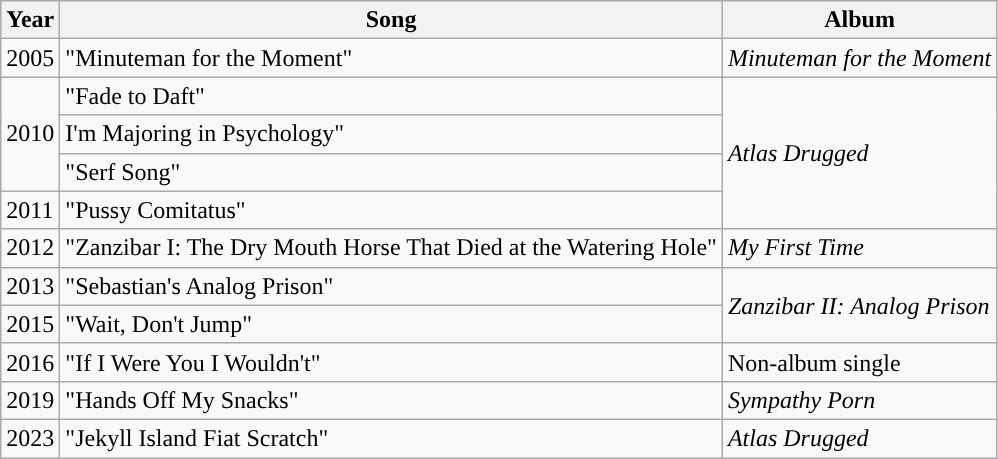<table class="wikitable">
<tr>
<th>Year</th>
<th>Song</th>
<th>Album</th>
</tr>
<tr>
<td>2005</td>
<td>"Minuteman for the Moment"</td>
<td><em>Minuteman for the Moment</em></td>
</tr>
<tr>
<td rowspan="3">2010</td>
<td>"Fade to Daft"</td>
<td rowspan="4"><em>Atlas Drugged</em></td>
</tr>
<tr>
<td>I'm Majoring in Psychology"</td>
</tr>
<tr>
<td>"Serf Song"</td>
</tr>
<tr>
<td>2011</td>
<td>"Pussy Comitatus"</td>
</tr>
<tr>
<td>2012</td>
<td>"Zanzibar I: The Dry Mouth Horse That Died at the Watering Hole"</td>
<td><em>My First Time</em></td>
</tr>
<tr>
<td>2013</td>
<td>"Sebastian's Analog Prison"</td>
<td rowspan="2"><em>Zanzibar II: Analog Prison</em></td>
</tr>
<tr>
<td>2015</td>
<td>"Wait, Don't Jump"</td>
</tr>
<tr>
<td>2016</td>
<td>"If I Were You I Wouldn't"</td>
<td>Non-album single</td>
</tr>
<tr>
<td>2019</td>
<td>"Hands Off My Snacks"</td>
<td><em>Sympathy Porn</em></td>
</tr>
<tr>
<td>2023</td>
<td>"Jekyll Island Fiat Scratch"</td>
<td><em>Atlas Drugged</em></td>
</tr>
</table>
